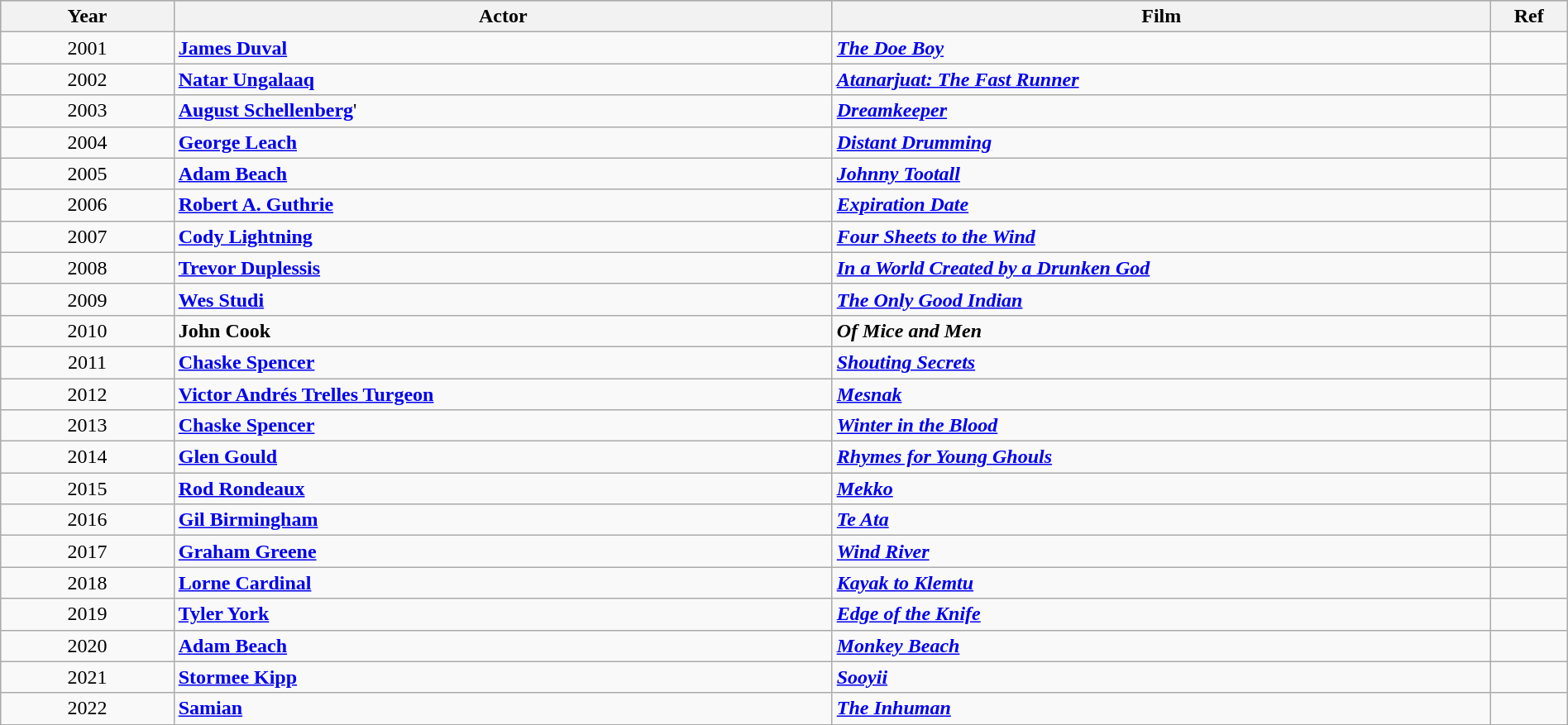<table class="wikitable" style="width:100%;">
<tr style="background:#bebebe;">
<th style="width:5%;">Year</th>
<th style="width:19%;">Actor</th>
<th style="width:19%;">Film</th>
<th style="width:2%;">Ref</th>
</tr>
<tr>
<td style="text-align:center">2001</td>
<td><strong><a href='#'>James Duval</a></strong></td>
<td><strong><em><a href='#'>The Doe Boy</a></em></strong></td>
<td></td>
</tr>
<tr>
<td style="text-align:center">2002</td>
<td><strong><a href='#'>Natar Ungalaaq</a></strong></td>
<td><strong><em><a href='#'>Atanarjuat: The Fast Runner</a></em></strong></td>
<td></td>
</tr>
<tr>
<td style="text-align:center">2003</td>
<td><strong><a href='#'>August Schellenberg</a></strong>'</td>
<td><strong><em><a href='#'>Dreamkeeper</a></em></strong></td>
<td></td>
</tr>
<tr>
<td style="text-align:center">2004</td>
<td><strong><a href='#'>George Leach</a></strong></td>
<td><strong><em><a href='#'>Distant Drumming</a></em></strong></td>
<td></td>
</tr>
<tr>
<td style="text-align:center">2005</td>
<td><strong><a href='#'>Adam Beach</a></strong></td>
<td><strong><em><a href='#'>Johnny Tootall</a></em></strong></td>
<td></td>
</tr>
<tr>
<td style="text-align:center">2006</td>
<td><strong><a href='#'>Robert A. Guthrie</a></strong></td>
<td><strong><em><a href='#'>Expiration Date</a></em></strong></td>
<td></td>
</tr>
<tr>
<td style="text-align:center">2007</td>
<td><strong><a href='#'>Cody Lightning</a></strong></td>
<td><strong><em><a href='#'>Four Sheets to the Wind</a></em></strong></td>
<td></td>
</tr>
<tr>
<td style="text-align:center">2008</td>
<td><strong><a href='#'>Trevor Duplessis</a></strong></td>
<td><strong><em><a href='#'>In a World Created by a Drunken God</a></em></strong></td>
<td></td>
</tr>
<tr>
<td style="text-align:center">2009</td>
<td><strong><a href='#'>Wes Studi</a></strong></td>
<td><strong><em><a href='#'>The Only Good Indian</a></em></strong></td>
<td></td>
</tr>
<tr>
<td style="text-align:center">2010</td>
<td><strong>John Cook</strong></td>
<td><strong><em>Of Mice and Men</em></strong></td>
<td></td>
</tr>
<tr>
<td style="text-align:center">2011</td>
<td><strong><a href='#'>Chaske Spencer</a></strong></td>
<td><strong><em><a href='#'>Shouting Secrets</a></em></strong></td>
<td></td>
</tr>
<tr>
<td style="text-align:center">2012</td>
<td><strong><a href='#'>Victor Andrés Trelles Turgeon</a></strong></td>
<td><strong><em><a href='#'>Mesnak</a></em></strong></td>
<td></td>
</tr>
<tr>
<td style="text-align:center">2013</td>
<td><strong><a href='#'>Chaske Spencer</a></strong></td>
<td><strong><em><a href='#'>Winter in the Blood</a></em></strong></td>
<td></td>
</tr>
<tr>
<td style="text-align:center">2014</td>
<td><strong><a href='#'>Glen Gould</a></strong></td>
<td><strong><em><a href='#'>Rhymes for Young Ghouls</a></em></strong></td>
<td></td>
</tr>
<tr>
<td style="text-align:center">2015</td>
<td><strong><a href='#'>Rod Rondeaux</a></strong></td>
<td><strong><em><a href='#'>Mekko</a></em></strong></td>
<td></td>
</tr>
<tr>
<td style="text-align:center">2016</td>
<td><strong><a href='#'>Gil Birmingham</a></strong></td>
<td><strong><em><a href='#'>Te Ata</a></em></strong></td>
<td></td>
</tr>
<tr>
<td style="text-align:center">2017</td>
<td><strong><a href='#'>Graham Greene</a></strong></td>
<td><strong><em><a href='#'>Wind River</a></em></strong></td>
<td></td>
</tr>
<tr>
<td style="text-align:center">2018</td>
<td><strong><a href='#'>Lorne Cardinal</a></strong></td>
<td><strong><em><a href='#'>Kayak to Klemtu</a></em></strong></td>
<td></td>
</tr>
<tr>
<td style="text-align:center">2019</td>
<td><strong><a href='#'>Tyler York</a></strong></td>
<td><strong><em><a href='#'>Edge of the Knife</a></em></strong></td>
<td></td>
</tr>
<tr>
<td style="text-align:center">2020</td>
<td><strong><a href='#'>Adam Beach</a></strong></td>
<td><strong><em><a href='#'>Monkey Beach</a></em></strong></td>
<td></td>
</tr>
<tr>
<td style="text-align:center">2021</td>
<td><strong><a href='#'>Stormee Kipp</a></strong></td>
<td><strong><em><a href='#'>Sooyii</a></em></strong></td>
<td></td>
</tr>
<tr>
<td style="text-align:center">2022</td>
<td><strong><a href='#'>Samian</a></strong></td>
<td><strong><em><a href='#'>The Inhuman</a></em></strong></td>
<td></td>
</tr>
</table>
